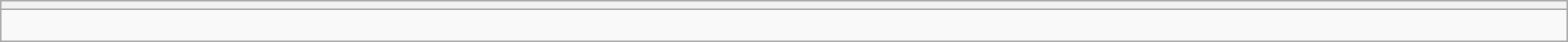<table style="width:100%" class="wikitable collapsible collapsed">
<tr>
<th></th>
</tr>
<tr>
<td><br>




</td>
</tr>
</table>
